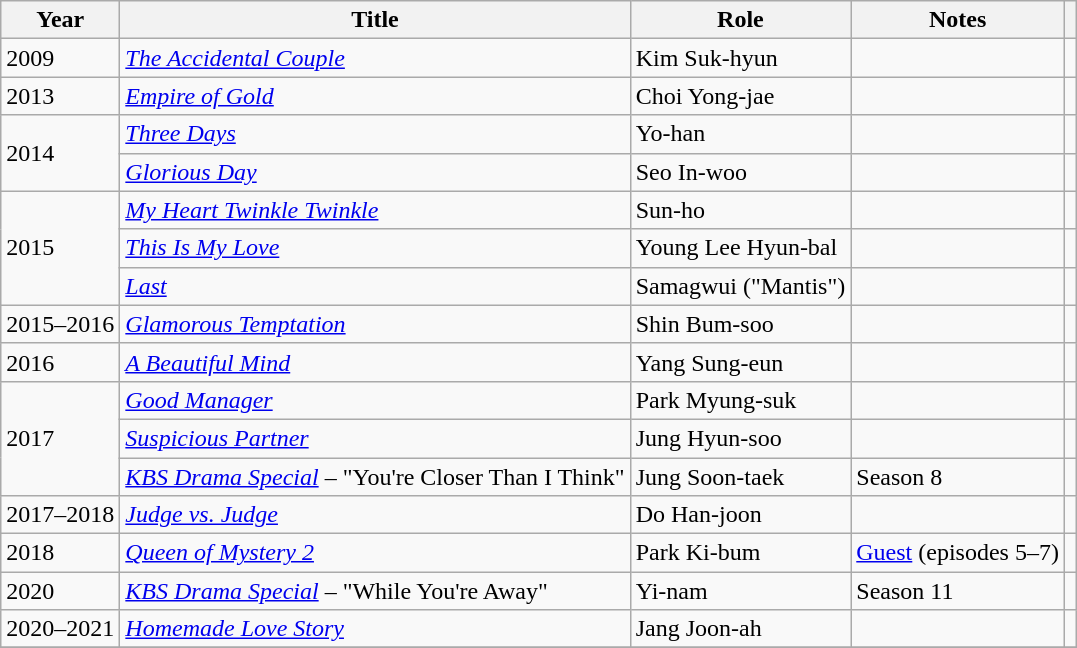<table class="wikitable plainrowheaders sortable">
<tr>
<th scope="col">Year</th>
<th scope="col">Title</th>
<th scope="col">Role</th>
<th scope="col" class="unsortable">Notes</th>
<th scope="col" class="unsortable"></th>
</tr>
<tr>
<td>2009</td>
<td><em><a href='#'>The Accidental Couple</a></em></td>
<td>Kim Suk-hyun</td>
<td></td>
<td></td>
</tr>
<tr>
<td>2013</td>
<td><em><a href='#'>Empire of Gold</a></em></td>
<td>Choi Yong-jae</td>
<td></td>
<td></td>
</tr>
<tr>
<td rowspan="2">2014</td>
<td><em><a href='#'>Three Days</a></em></td>
<td>Yo-han</td>
<td></td>
<td style="text-align:center;"></td>
</tr>
<tr>
<td><em><a href='#'>Glorious Day</a></em></td>
<td>Seo In-woo</td>
<td></td>
<td style="text-align:center;"></td>
</tr>
<tr>
<td rowspan="3">2015</td>
<td><em><a href='#'>My Heart Twinkle Twinkle</a></em></td>
<td>Sun-ho</td>
<td></td>
<td style="text-align:center;"></td>
</tr>
<tr>
<td><em><a href='#'>This Is My Love</a></em></td>
<td>Young Lee Hyun-bal</td>
<td></td>
<td style="text-align:center;"></td>
</tr>
<tr>
<td><em><a href='#'>Last</a></em></td>
<td>Samagwui ("Mantis")</td>
<td></td>
<td style="text-align:center;"></td>
</tr>
<tr>
<td>2015–2016</td>
<td><em><a href='#'>Glamorous Temptation</a></em></td>
<td>Shin Bum-soo</td>
<td></td>
<td style="text-align:center;"></td>
</tr>
<tr>
<td>2016</td>
<td><em><a href='#'>A Beautiful Mind</a></em></td>
<td>Yang Sung-eun</td>
<td></td>
<td style="text-align:center;"></td>
</tr>
<tr>
<td rowspan="3">2017</td>
<td><em><a href='#'>Good Manager</a></em></td>
<td>Park Myung-suk</td>
<td></td>
<td style="text-align:center;"></td>
</tr>
<tr>
<td><em><a href='#'>Suspicious Partner</a></em></td>
<td>Jung Hyun-soo</td>
<td></td>
<td style="text-align:center;"></td>
</tr>
<tr>
<td><em><a href='#'>KBS Drama Special</a></em> – "You're Closer Than I Think"</td>
<td>Jung Soon-taek</td>
<td>Season 8</td>
<td></td>
</tr>
<tr>
<td>2017–2018</td>
<td><em><a href='#'>Judge vs. Judge</a></em></td>
<td>Do Han-joon</td>
<td></td>
<td style="text-align:center;"></td>
</tr>
<tr>
<td>2018</td>
<td><em><a href='#'>Queen of Mystery 2</a></em></td>
<td>Park Ki-bum</td>
<td><a href='#'>Guest</a> (episodes 5–7)</td>
<td style="text-align:center;"></td>
</tr>
<tr>
<td>2020</td>
<td><em><a href='#'>KBS Drama Special</a></em> – "While You're Away"</td>
<td>Yi-nam</td>
<td>Season 11</td>
<td style="text-align:center;"></td>
</tr>
<tr>
<td>2020–2021</td>
<td><em><a href='#'>Homemade Love Story</a></em></td>
<td>Jang Joon-ah</td>
<td></td>
<td style="text-align:center;"></td>
</tr>
<tr>
</tr>
</table>
